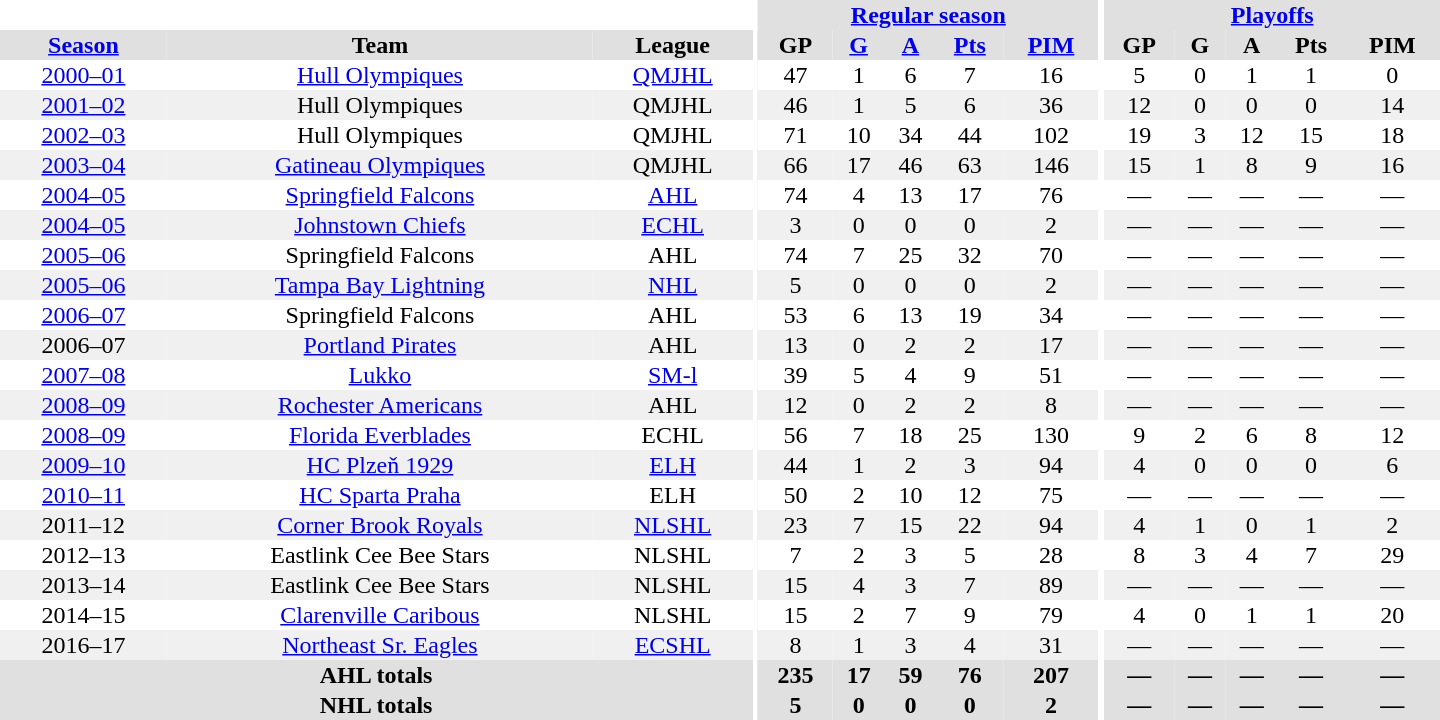<table border="0" cellpadding="1" cellspacing="0" style="text-align:center; width:60em">
<tr bgcolor="#e0e0e0">
<th colspan="3" bgcolor="#ffffff"></th>
<th rowspan="100" bgcolor="#ffffff"></th>
<th colspan="5"><a href='#'>Regular season</a></th>
<th rowspan="100" bgcolor="#ffffff"></th>
<th colspan="5"><a href='#'>Playoffs</a></th>
</tr>
<tr bgcolor="#e0e0e0">
<th><a href='#'>Season</a></th>
<th>Team</th>
<th>League</th>
<th>GP</th>
<th><a href='#'>G</a></th>
<th><a href='#'>A</a></th>
<th><a href='#'>Pts</a></th>
<th><a href='#'>PIM</a></th>
<th>GP</th>
<th>G</th>
<th>A</th>
<th>Pts</th>
<th>PIM</th>
</tr>
<tr>
<td><a href='#'>2000–01</a></td>
<td><a href='#'>Hull Olympiques</a></td>
<td><a href='#'>QMJHL</a></td>
<td>47</td>
<td>1</td>
<td>6</td>
<td>7</td>
<td>16</td>
<td>5</td>
<td>0</td>
<td>1</td>
<td>1</td>
<td>0</td>
</tr>
<tr bgcolor="#f0f0f0">
<td><a href='#'>2001–02</a></td>
<td>Hull Olympiques</td>
<td>QMJHL</td>
<td>46</td>
<td>1</td>
<td>5</td>
<td>6</td>
<td>36</td>
<td>12</td>
<td>0</td>
<td>0</td>
<td>0</td>
<td>14</td>
</tr>
<tr>
<td><a href='#'>2002–03</a></td>
<td>Hull Olympiques</td>
<td>QMJHL</td>
<td>71</td>
<td>10</td>
<td>34</td>
<td>44</td>
<td>102</td>
<td>19</td>
<td>3</td>
<td>12</td>
<td>15</td>
<td>18</td>
</tr>
<tr bgcolor="#f0f0f0">
<td><a href='#'>2003–04</a></td>
<td><a href='#'>Gatineau Olympiques</a></td>
<td>QMJHL</td>
<td>66</td>
<td>17</td>
<td>46</td>
<td>63</td>
<td>146</td>
<td>15</td>
<td>1</td>
<td>8</td>
<td>9</td>
<td>16</td>
</tr>
<tr>
<td><a href='#'>2004–05</a></td>
<td><a href='#'>Springfield Falcons</a></td>
<td><a href='#'>AHL</a></td>
<td>74</td>
<td>4</td>
<td>13</td>
<td>17</td>
<td>76</td>
<td>—</td>
<td>—</td>
<td>—</td>
<td>—</td>
<td>—</td>
</tr>
<tr bgcolor="#f0f0f0">
<td><a href='#'>2004–05</a></td>
<td><a href='#'>Johnstown Chiefs</a></td>
<td><a href='#'>ECHL</a></td>
<td>3</td>
<td>0</td>
<td>0</td>
<td>0</td>
<td>2</td>
<td>—</td>
<td>—</td>
<td>—</td>
<td>—</td>
<td>—</td>
</tr>
<tr>
<td><a href='#'>2005–06</a></td>
<td>Springfield Falcons</td>
<td>AHL</td>
<td>74</td>
<td>7</td>
<td>25</td>
<td>32</td>
<td>70</td>
<td>—</td>
<td>—</td>
<td>—</td>
<td>—</td>
<td>—</td>
</tr>
<tr bgcolor="#f0f0f0">
<td><a href='#'>2005–06</a></td>
<td><a href='#'>Tampa Bay Lightning</a></td>
<td><a href='#'>NHL</a></td>
<td>5</td>
<td>0</td>
<td>0</td>
<td>0</td>
<td>2</td>
<td>—</td>
<td>—</td>
<td>—</td>
<td>—</td>
<td>—</td>
</tr>
<tr>
<td><a href='#'>2006–07</a></td>
<td>Springfield Falcons</td>
<td>AHL</td>
<td>53</td>
<td>6</td>
<td>13</td>
<td>19</td>
<td>34</td>
<td>—</td>
<td>—</td>
<td>—</td>
<td>—</td>
<td>—</td>
</tr>
<tr bgcolor="#f0f0f0">
<td>2006–07</td>
<td><a href='#'>Portland Pirates</a></td>
<td>AHL</td>
<td>13</td>
<td>0</td>
<td>2</td>
<td>2</td>
<td>17</td>
<td>—</td>
<td>—</td>
<td>—</td>
<td>—</td>
<td>—</td>
</tr>
<tr>
<td><a href='#'>2007–08</a></td>
<td><a href='#'>Lukko</a></td>
<td><a href='#'>SM-l</a></td>
<td>39</td>
<td>5</td>
<td>4</td>
<td>9</td>
<td>51</td>
<td>—</td>
<td>—</td>
<td>—</td>
<td>—</td>
<td>—</td>
</tr>
<tr bgcolor="#f0f0f0">
<td><a href='#'>2008–09</a></td>
<td><a href='#'>Rochester Americans</a></td>
<td>AHL</td>
<td>12</td>
<td>0</td>
<td>2</td>
<td>2</td>
<td>8</td>
<td>—</td>
<td>—</td>
<td>—</td>
<td>—</td>
<td>—</td>
</tr>
<tr>
<td><a href='#'>2008–09</a></td>
<td><a href='#'>Florida Everblades</a></td>
<td>ECHL</td>
<td>56</td>
<td>7</td>
<td>18</td>
<td>25</td>
<td>130</td>
<td>9</td>
<td>2</td>
<td>6</td>
<td>8</td>
<td>12</td>
</tr>
<tr bgcolor="#f0f0f0">
<td><a href='#'>2009–10</a></td>
<td><a href='#'>HC Plzeň 1929</a></td>
<td><a href='#'>ELH</a></td>
<td>44</td>
<td>1</td>
<td>2</td>
<td>3</td>
<td>94</td>
<td>4</td>
<td>0</td>
<td>0</td>
<td>0</td>
<td>6</td>
</tr>
<tr>
<td><a href='#'>2010–11</a></td>
<td><a href='#'>HC Sparta Praha</a></td>
<td>ELH</td>
<td>50</td>
<td>2</td>
<td>10</td>
<td>12</td>
<td>75</td>
<td>—</td>
<td>—</td>
<td>—</td>
<td>—</td>
<td>—</td>
</tr>
<tr bgcolor="#f0f0f0">
<td>2011–12</td>
<td><a href='#'>Corner Brook Royals</a></td>
<td><a href='#'>NLSHL</a></td>
<td>23</td>
<td>7</td>
<td>15</td>
<td>22</td>
<td>94</td>
<td>4</td>
<td>1</td>
<td>0</td>
<td>1</td>
<td>2</td>
</tr>
<tr>
<td>2012–13</td>
<td>Eastlink Cee Bee Stars</td>
<td>NLSHL</td>
<td>7</td>
<td>2</td>
<td>3</td>
<td>5</td>
<td>28</td>
<td>8</td>
<td>3</td>
<td>4</td>
<td>7</td>
<td>29</td>
</tr>
<tr bgcolor="#f0f0f0">
<td>2013–14</td>
<td>Eastlink Cee Bee Stars</td>
<td>NLSHL</td>
<td>15</td>
<td>4</td>
<td>3</td>
<td>7</td>
<td>89</td>
<td>—</td>
<td>—</td>
<td>—</td>
<td>—</td>
<td>—</td>
</tr>
<tr>
<td>2014–15</td>
<td><a href='#'>Clarenville Caribous</a></td>
<td>NLSHL</td>
<td>15</td>
<td>2</td>
<td>7</td>
<td>9</td>
<td>79</td>
<td>4</td>
<td>0</td>
<td>1</td>
<td>1</td>
<td>20</td>
</tr>
<tr bgcolor="#f0f0f0">
<td>2016–17</td>
<td><a href='#'>Northeast Sr. Eagles</a></td>
<td><a href='#'>ECSHL</a></td>
<td>8</td>
<td>1</td>
<td>3</td>
<td>4</td>
<td>31</td>
<td>—</td>
<td>—</td>
<td>—</td>
<td>—</td>
<td>—</td>
</tr>
<tr bgcolor="#e0e0e0">
<th colspan="3">AHL totals</th>
<th>235</th>
<th>17</th>
<th>59</th>
<th>76</th>
<th>207</th>
<th>—</th>
<th>—</th>
<th>—</th>
<th>—</th>
<th>—</th>
</tr>
<tr bgcolor="#e0e0e0">
<th colspan="3">NHL totals</th>
<th>5</th>
<th>0</th>
<th>0</th>
<th>0</th>
<th>2</th>
<th>—</th>
<th>—</th>
<th>—</th>
<th>—</th>
<th>—</th>
</tr>
</table>
